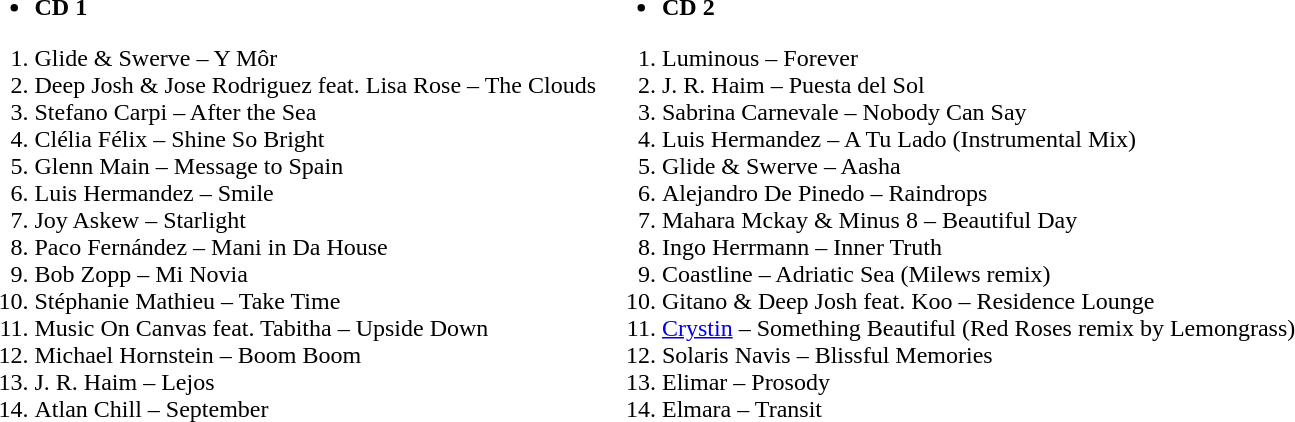<table border="0">
<tr>
<td><br><ul><li><strong>CD 1</strong></li></ul><ol><li>Glide & Swerve – Y Môr</li><li>Deep Josh & Jose Rodriguez feat. Lisa Rose – The Clouds</li><li>Stefano Carpi – After the Sea</li><li>Clélia Félix – Shine So Bright</li><li>Glenn Main – Message to Spain</li><li>Luis Hermandez – Smile</li><li>Joy Askew – Starlight</li><li>Paco Fernández – Mani in Da House</li><li>Bob Zopp – Mi Novia</li><li>Stéphanie Mathieu – Take Time</li><li>Music On Canvas feat. Tabitha – Upside Down</li><li>Michael Hornstein – Boom Boom</li><li>J. R. Haim – Lejos</li><li>Atlan Chill – September</li></ol></td>
<td valign="top"><br><ul><li><strong>CD 2</strong></li></ul><ol><li>Luminous – Forever</li><li>J. R. Haim – Puesta del Sol</li><li>Sabrina Carnevale – Nobody Can Say</li><li>Luis Hermandez – A Tu Lado (Instrumental Mix)</li><li>Glide & Swerve – Aasha</li><li>Alejandro De Pinedo – Raindrops</li><li>Mahara Mckay & Minus 8 – Beautiful Day</li><li>Ingo Herrmann – Inner Truth</li><li>Coastline – Adriatic Sea (Milews remix)</li><li>Gitano & Deep Josh feat. Koo – Residence Lounge</li><li><a href='#'>Crystin</a> – Something Beautiful (Red Roses remix by Lemongrass)</li><li>Solaris Navis – Blissful Memories</li><li>Elimar – Prosody</li><li>Elmara – Transit</li></ol></td>
</tr>
</table>
